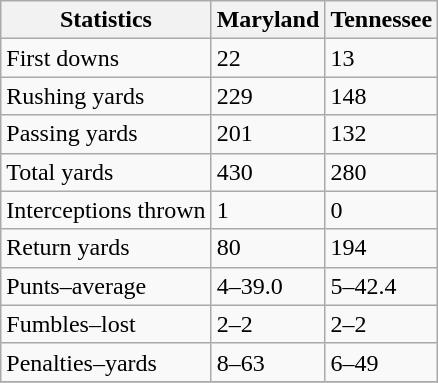<table class="wikitable">
<tr>
<th>Statistics</th>
<th>Maryland</th>
<th>Tennessee</th>
</tr>
<tr>
<td>First downs</td>
<td>22</td>
<td>13</td>
</tr>
<tr>
<td>Rushing yards</td>
<td>229</td>
<td>148</td>
</tr>
<tr>
<td>Passing yards</td>
<td>201</td>
<td>132</td>
</tr>
<tr>
<td>Total yards</td>
<td>430</td>
<td>280</td>
</tr>
<tr>
<td>Interceptions thrown</td>
<td>1</td>
<td>0</td>
</tr>
<tr>
<td>Return yards</td>
<td>80</td>
<td>194</td>
</tr>
<tr>
<td>Punts–average</td>
<td>4–39.0</td>
<td>5–42.4</td>
</tr>
<tr>
<td>Fumbles–lost</td>
<td>2–2</td>
<td>2–2</td>
</tr>
<tr>
<td>Penalties–yards</td>
<td>8–63</td>
<td>6–49</td>
</tr>
<tr>
</tr>
</table>
